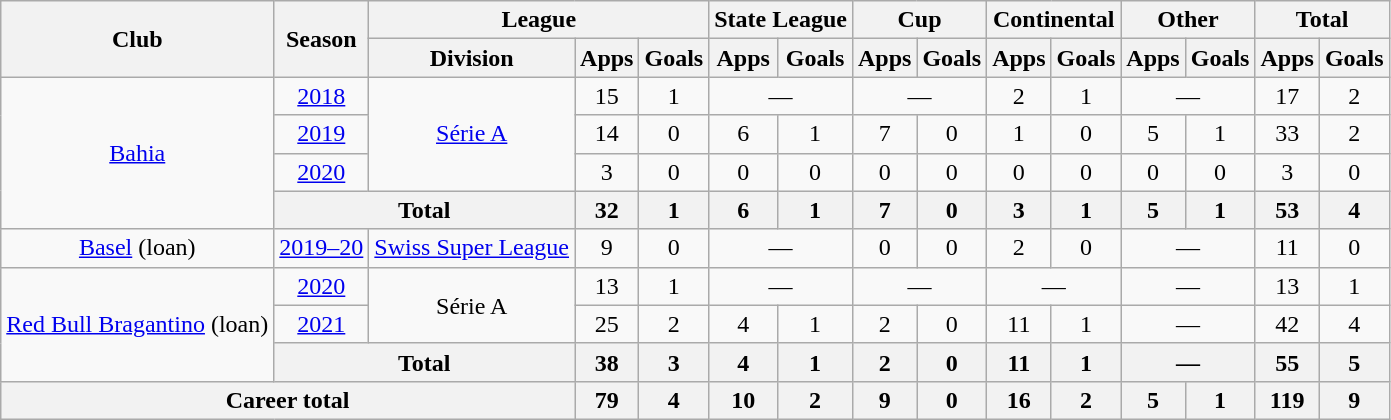<table class="wikitable" style="text-align: center;">
<tr>
<th rowspan="2">Club</th>
<th rowspan="2">Season</th>
<th colspan="3">League</th>
<th colspan="2">State League</th>
<th colspan="2">Cup</th>
<th colspan="2">Continental</th>
<th colspan="2">Other</th>
<th colspan="2">Total</th>
</tr>
<tr>
<th>Division</th>
<th>Apps</th>
<th>Goals</th>
<th>Apps</th>
<th>Goals</th>
<th>Apps</th>
<th>Goals</th>
<th>Apps</th>
<th>Goals</th>
<th>Apps</th>
<th>Goals</th>
<th>Apps</th>
<th>Goals</th>
</tr>
<tr>
<td rowspan="4" valign="center"><a href='#'>Bahia</a></td>
<td><a href='#'>2018</a></td>
<td rowspan="3"><a href='#'>Série A</a></td>
<td>15</td>
<td>1</td>
<td colspan="2">—</td>
<td colspan="2">—</td>
<td>2</td>
<td>1</td>
<td colspan="2">—</td>
<td>17</td>
<td>2</td>
</tr>
<tr>
<td><a href='#'>2019</a></td>
<td>14</td>
<td>0</td>
<td>6</td>
<td>1</td>
<td>7</td>
<td>0</td>
<td>1</td>
<td>0</td>
<td>5</td>
<td>1</td>
<td>33</td>
<td>2</td>
</tr>
<tr>
<td><a href='#'>2020</a></td>
<td>3</td>
<td>0</td>
<td>0</td>
<td>0</td>
<td>0</td>
<td>0</td>
<td>0</td>
<td>0</td>
<td>0</td>
<td>0</td>
<td>3</td>
<td>0</td>
</tr>
<tr>
<th colspan="2">Total</th>
<th>32</th>
<th>1</th>
<th>6</th>
<th>1</th>
<th>7</th>
<th>0</th>
<th>3</th>
<th>1</th>
<th>5</th>
<th>1</th>
<th>53</th>
<th>4</th>
</tr>
<tr>
<td><a href='#'>Basel</a> (loan)</td>
<td><a href='#'>2019–20</a></td>
<td><a href='#'>Swiss Super League</a></td>
<td>9</td>
<td>0</td>
<td colspan="2">—</td>
<td>0</td>
<td>0</td>
<td>2</td>
<td>0</td>
<td colspan="2">—</td>
<td>11</td>
<td>0</td>
</tr>
<tr>
<td rowspan="3" valign="center"><a href='#'>Red Bull Bragantino</a> (loan)</td>
<td><a href='#'>2020</a></td>
<td rowspan="2">Série A</td>
<td>13</td>
<td>1</td>
<td colspan="2">—</td>
<td colspan="2">—</td>
<td colspan="2">—</td>
<td colspan="2">—</td>
<td>13</td>
<td>1</td>
</tr>
<tr>
<td><a href='#'>2021</a></td>
<td>25</td>
<td>2</td>
<td>4</td>
<td>1</td>
<td>2</td>
<td>0</td>
<td>11</td>
<td>1</td>
<td colspan="2">—</td>
<td>42</td>
<td>4</td>
</tr>
<tr>
<th colspan="2">Total</th>
<th>38</th>
<th>3</th>
<th>4</th>
<th>1</th>
<th>2</th>
<th>0</th>
<th>11</th>
<th>1</th>
<th colspan="2">—</th>
<th>55</th>
<th>5</th>
</tr>
<tr>
<th colspan="3"><strong>Career total</strong></th>
<th>79</th>
<th>4</th>
<th>10</th>
<th>2</th>
<th>9</th>
<th>0</th>
<th>16</th>
<th>2</th>
<th>5</th>
<th>1</th>
<th>119</th>
<th>9</th>
</tr>
</table>
